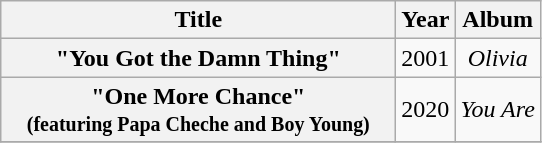<table class="wikitable plainrowheaders" style="text-align:center;">
<tr>
<th scope="col" rowspan="1" style="width:16em;">Title</th>
<th scope="col" rowspan="1">Year</th>
<th scope="col" rowspan="1">Album</th>
</tr>
<tr>
<th scope="row">"You Got the Damn Thing"</th>
<td>2001</td>
<td><em>Olivia</em></td>
</tr>
<tr>
<th scope="row">"One More Chance" <br><small>(featuring Papa Cheche and Boy Young)</small></th>
<td>2020</td>
<td><em>You Are</em></td>
</tr>
<tr>
</tr>
</table>
